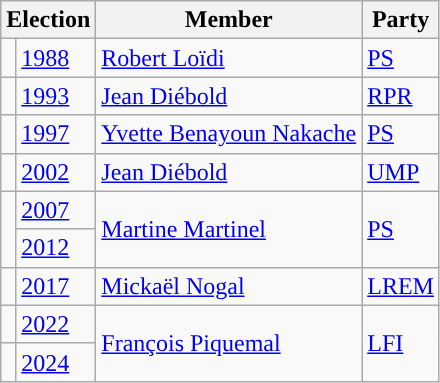<table class="wikitable">
<tr>
<th colspan="2">Election</th>
<th>Member</th>
<th>Party</th>
</tr>
<tr>
<td style="color:inherit;background-color:"></td>
<td><a href='#'>1988</a></td>
<td><a href='#'>Robert Loïdi</a></td>
<td><a href='#'>PS</a></td>
</tr>
<tr>
<td style="color:inherit;background-color:"></td>
<td><a href='#'>1993</a></td>
<td><a href='#'>Jean Diébold</a></td>
<td><a href='#'>RPR</a></td>
</tr>
<tr>
<td style="color:inherit;background-color:"></td>
<td><a href='#'>1997</a></td>
<td><a href='#'>Yvette Benayoun Nakache</a></td>
<td><a href='#'>PS</a></td>
</tr>
<tr>
<td style="color:inherit;background-color:"></td>
<td><a href='#'>2002</a></td>
<td><a href='#'>Jean Diébold</a></td>
<td><a href='#'>UMP</a></td>
</tr>
<tr>
<td rowspan="2" style="color:inherit;background-color:"></td>
<td><a href='#'>2007</a></td>
<td rowspan="2"><a href='#'>Martine Martinel</a></td>
<td rowspan="2"><a href='#'>PS</a></td>
</tr>
<tr>
<td><a href='#'>2012</a></td>
</tr>
<tr>
<td style="color:inherit;background-color: "></td>
<td><a href='#'>2017</a></td>
<td><a href='#'>Mickaël Nogal</a></td>
<td><a href='#'>LREM</a></td>
</tr>
<tr>
<td style="color:inherit;background-color: "></td>
<td><a href='#'>2022</a></td>
<td rowspan="2"><a href='#'>François Piquemal</a></td>
<td rowspan="2"><a href='#'>LFI</a></td>
</tr>
<tr>
<td style="color:inherit;background-color: "></td>
<td><a href='#'>2024</a></td>
</tr>
</table>
